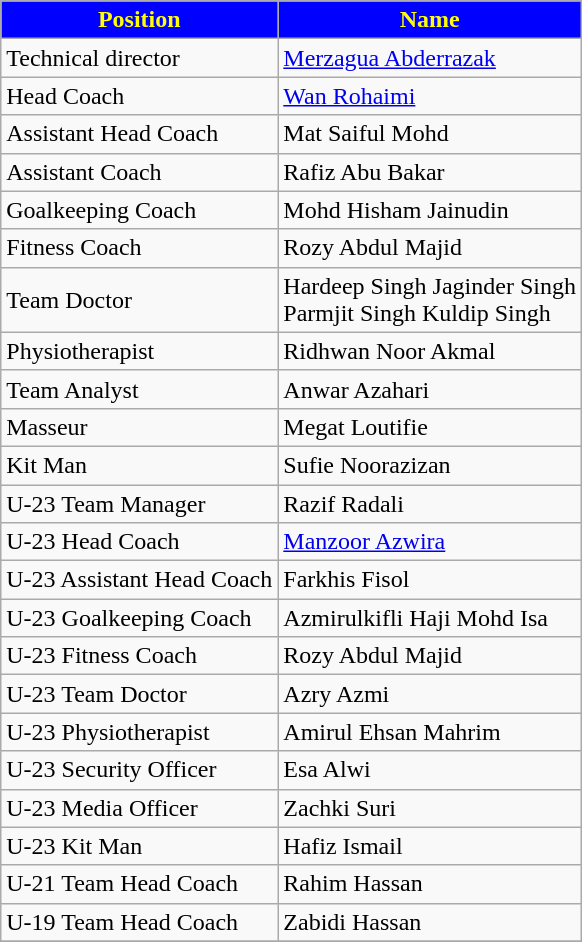<table class="wikitable">
<tr>
<th style="background:blue; color:yellow; text-align:center;">Position</th>
<th style="background:blue; color:yellow; text-align:center;">Name</th>
</tr>
<tr>
<td>Technical director</td>
<td> <a href='#'>Merzagua Abderrazak</a></td>
</tr>
<tr>
<td>Head Coach</td>
<td> <a href='#'>Wan Rohaimi</a></td>
</tr>
<tr>
<td>Assistant Head Coach</td>
<td> Mat Saiful Mohd</td>
</tr>
<tr>
<td>Assistant Coach</td>
<td> Rafiz Abu Bakar</td>
</tr>
<tr>
<td>Goalkeeping Coach</td>
<td> Mohd Hisham Jainudin</td>
</tr>
<tr>
<td>Fitness Coach</td>
<td> Rozy Abdul Majid</td>
</tr>
<tr>
<td>Team Doctor</td>
<td> Hardeep Singh Jaginder Singh <br> Parmjit Singh Kuldip Singh</td>
</tr>
<tr>
<td>Physiotherapist</td>
<td> Ridhwan Noor Akmal</td>
</tr>
<tr>
<td>Team Analyst</td>
<td> Anwar Azahari</td>
</tr>
<tr>
<td>Masseur</td>
<td> Megat Loutifie</td>
</tr>
<tr>
<td>Kit Man</td>
<td> Sufie Noorazizan</td>
</tr>
<tr>
<td>U-23 Team Manager</td>
<td> Razif Radali</td>
</tr>
<tr>
<td>U-23 Head Coach</td>
<td> <a href='#'>Manzoor Azwira</a></td>
</tr>
<tr>
<td>U-23 Assistant Head Coach</td>
<td> Farkhis Fisol</td>
</tr>
<tr>
<td>U-23 Goalkeeping Coach</td>
<td> Azmirulkifli Haji Mohd Isa</td>
</tr>
<tr>
<td>U-23 Fitness Coach</td>
<td> Rozy Abdul Majid</td>
</tr>
<tr>
<td>U-23 Team Doctor</td>
<td> Azry Azmi</td>
</tr>
<tr>
<td>U-23 Physiotherapist</td>
<td> Amirul Ehsan Mahrim</td>
</tr>
<tr>
<td>U-23 Security Officer</td>
<td> Esa Alwi</td>
</tr>
<tr>
<td>U-23 Media Officer</td>
<td> Zachki Suri</td>
</tr>
<tr>
<td>U-23 Kit Man</td>
<td> Hafiz Ismail</td>
</tr>
<tr>
<td>U-21 Team Head Coach</td>
<td> Rahim Hassan</td>
</tr>
<tr>
<td>U-19 Team Head Coach</td>
<td> Zabidi Hassan</td>
</tr>
<tr>
</tr>
</table>
